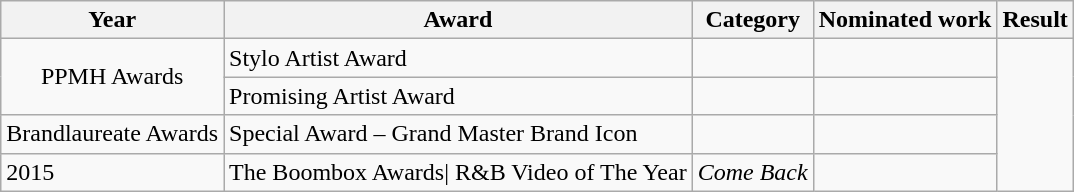<table class="wikitable">
<tr>
<th>Year</th>
<th>Award</th>
<th>Category</th>
<th>Nominated work</th>
<th>Result</th>
</tr>
<tr>
<td rowspan="2" style="text-align: center;">PPMH Awards</td>
<td>Stylo Artist Award</td>
<td></td>
<td></td>
</tr>
<tr>
<td>Promising Artist Award</td>
<td></td>
<td></td>
</tr>
<tr>
<td style="text-align: center;">Brandlaureate Awards</td>
<td>Special Award – Grand Master Brand Icon</td>
<td></td>
<td></td>
</tr>
<tr>
<td rowspan="2">2015</td>
<td style="text-align: center;">The Boombox Awards| R&B Video of The Year</td>
<td style="text-align:center;"><em>Come Back</em></td>
<td></td>
</tr>
</table>
